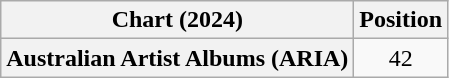<table class="wikitable plainrowheaders" style="text-align:center">
<tr>
<th scope="col">Chart (2024)</th>
<th scope="col">Position</th>
</tr>
<tr>
<th scope="row">Australian Artist Albums (ARIA)</th>
<td>42</td>
</tr>
</table>
